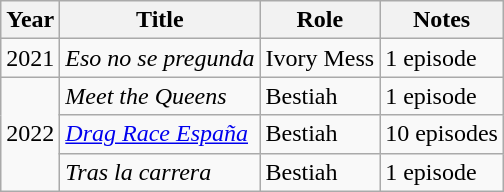<table class="wikitable">
<tr>
<th>Year</th>
<th>Title</th>
<th>Role</th>
<th>Notes</th>
</tr>
<tr>
<td>2021</td>
<td><em>Eso no se pregunda</em></td>
<td>Ivory Mess</td>
<td>1 episode</td>
</tr>
<tr>
<td rowspan="3">2022</td>
<td><em>Meet the Queens</em></td>
<td>Bestiah</td>
<td>1 episode</td>
</tr>
<tr>
<td><em><a href='#'>Drag Race España</a></em></td>
<td>Bestiah</td>
<td>10 episodes</td>
</tr>
<tr>
<td><em>Tras la carrera</em></td>
<td>Bestiah</td>
<td>1 episode</td>
</tr>
</table>
